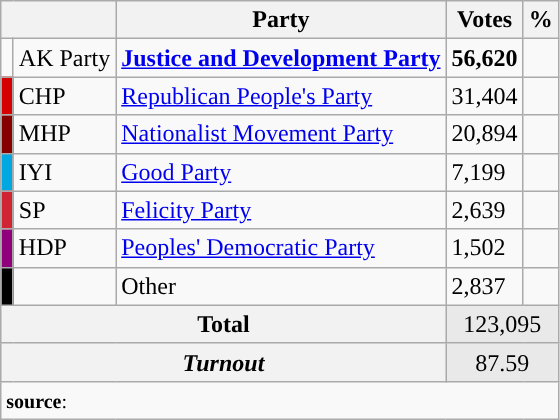<table class="wikitable">
<tr>
<th colspan="2" align="center"></th>
<th align="center">Party</th>
<th align="center">Votes</th>
<th align="center">%</th>
</tr>
<tr align="left">
<td></td>
<td>AK Party</td>
<td><strong><a href='#'>Justice and Development Party</a></strong></td>
<td><strong>56,620</strong></td>
<td><strong></strong></td>
</tr>
<tr align="left">
<td bgcolor="#d50000" width="1"></td>
<td>CHP</td>
<td><a href='#'>Republican People's Party</a></td>
<td>31,404</td>
<td></td>
</tr>
<tr align="left">
<td bgcolor="#870000" width="1"></td>
<td>MHP</td>
<td><a href='#'>Nationalist Movement Party</a></td>
<td>20,894</td>
<td></td>
</tr>
<tr align="left">
<td bgcolor="#01A7E1" width="1"></td>
<td>IYI</td>
<td><a href='#'>Good Party</a></td>
<td>7,199</td>
<td></td>
</tr>
<tr align="left">
<td bgcolor="#D02433" width="1"></td>
<td>SP</td>
<td><a href='#'>Felicity Party</a></td>
<td>2,639</td>
<td></td>
</tr>
<tr align="left">
<td bgcolor="#91007B" width="1"></td>
<td>HDP</td>
<td><a href='#'>Peoples' Democratic Party</a></td>
<td>1,502</td>
<td></td>
</tr>
<tr align="left">
<td bgcolor=" " width="1"></td>
<td></td>
<td>Other</td>
<td>2,837</td>
<td></td>
</tr>
<tr align="left" style="background-color:#E9E9E9">
<th colspan="3" align="center"><strong>Total</strong></th>
<td colspan="5" align="center">123,095</td>
</tr>
<tr align="left" style="background-color:#E9E9E9">
<th colspan="3" align="center"><em>Turnout</em></th>
<td colspan="5" align="center">87.59</td>
</tr>
<tr>
<td colspan="9" align="left"><small><strong>source</strong>: </small></td>
</tr>
</table>
